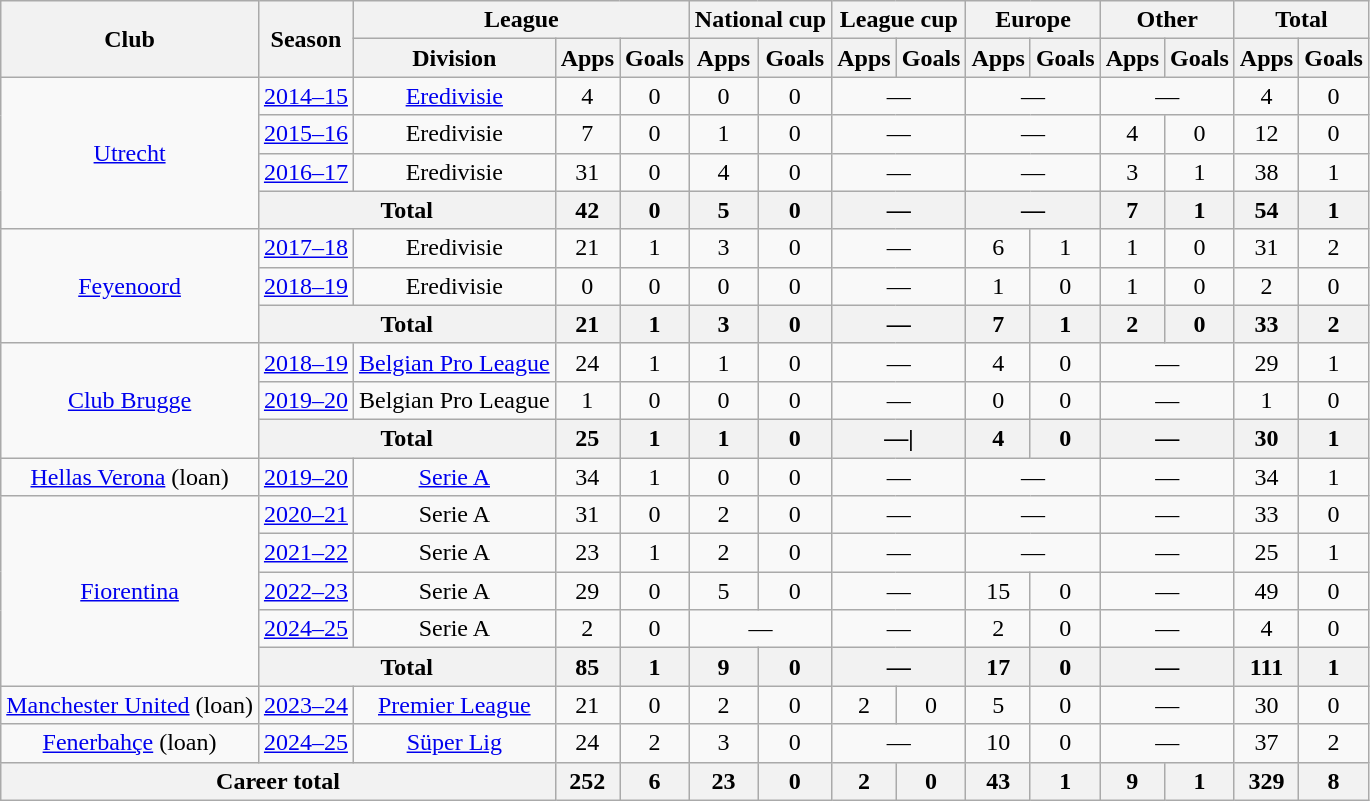<table class="wikitable" style="text-align: center;">
<tr>
<th rowspan="2">Club</th>
<th rowspan="2">Season</th>
<th colspan="3">League</th>
<th colspan="2">National cup</th>
<th colspan="2">League cup</th>
<th colspan="2">Europe</th>
<th colspan="2">Other</th>
<th colspan="2">Total</th>
</tr>
<tr>
<th>Division</th>
<th>Apps</th>
<th>Goals</th>
<th>Apps</th>
<th>Goals</th>
<th>Apps</th>
<th>Goals</th>
<th>Apps</th>
<th>Goals</th>
<th>Apps</th>
<th>Goals</th>
<th>Apps</th>
<th>Goals</th>
</tr>
<tr>
<td rowspan="4"><a href='#'>Utrecht</a></td>
<td><a href='#'>2014–15</a></td>
<td><a href='#'>Eredivisie</a></td>
<td>4</td>
<td>0</td>
<td>0</td>
<td>0</td>
<td colspan="2">—</td>
<td colspan="2">—</td>
<td colspan="2">—</td>
<td>4</td>
<td>0</td>
</tr>
<tr>
<td><a href='#'>2015–16</a></td>
<td>Eredivisie</td>
<td>7</td>
<td>0</td>
<td>1</td>
<td>0</td>
<td colspan="2">—</td>
<td colspan="2">—</td>
<td>4</td>
<td>0</td>
<td>12</td>
<td>0</td>
</tr>
<tr>
<td><a href='#'>2016–17</a></td>
<td>Eredivisie</td>
<td>31</td>
<td>0</td>
<td>4</td>
<td>0</td>
<td colspan="2">—</td>
<td colspan="2">—</td>
<td>3</td>
<td>1</td>
<td>38</td>
<td>1</td>
</tr>
<tr>
<th colspan="2">Total</th>
<th>42</th>
<th>0</th>
<th>5</th>
<th>0</th>
<th colspan="2">—</th>
<th colspan="2">—</th>
<th>7</th>
<th>1</th>
<th>54</th>
<th>1</th>
</tr>
<tr>
<td rowspan="3"><a href='#'>Feyenoord</a></td>
<td><a href='#'>2017–18</a></td>
<td>Eredivisie</td>
<td>21</td>
<td>1</td>
<td>3</td>
<td>0</td>
<td colspan="2">—</td>
<td>6</td>
<td>1</td>
<td>1</td>
<td>0</td>
<td>31</td>
<td>2</td>
</tr>
<tr>
<td><a href='#'>2018–19</a></td>
<td>Eredivisie</td>
<td>0</td>
<td>0</td>
<td>0</td>
<td>0</td>
<td colspan="2">—</td>
<td>1</td>
<td>0</td>
<td>1</td>
<td>0</td>
<td>2</td>
<td>0</td>
</tr>
<tr>
<th colspan="2">Total</th>
<th>21</th>
<th>1</th>
<th>3</th>
<th>0</th>
<th colspan="2">—</th>
<th>7</th>
<th>1</th>
<th>2</th>
<th>0</th>
<th>33</th>
<th>2</th>
</tr>
<tr>
<td rowspan="3"><a href='#'>Club Brugge</a></td>
<td><a href='#'>2018–19</a></td>
<td><a href='#'>Belgian Pro League</a></td>
<td>24</td>
<td>1</td>
<td>1</td>
<td>0</td>
<td colspan="2">—</td>
<td>4</td>
<td>0</td>
<td colspan="2">—</td>
<td>29</td>
<td>1</td>
</tr>
<tr>
<td><a href='#'>2019–20</a></td>
<td>Belgian Pro League</td>
<td>1</td>
<td>0</td>
<td>0</td>
<td>0</td>
<td colspan="2">—</td>
<td>0</td>
<td>0</td>
<td colspan="2">—</td>
<td>1</td>
<td>0</td>
</tr>
<tr>
<th colspan="2">Total</th>
<th>25</th>
<th>1</th>
<th>1</th>
<th>0</th>
<th colspan="2">—|</th>
<th>4</th>
<th>0</th>
<th colspan="2">—</th>
<th>30</th>
<th>1</th>
</tr>
<tr>
<td><a href='#'>Hellas Verona</a> (loan)</td>
<td><a href='#'>2019–20</a></td>
<td><a href='#'>Serie A</a></td>
<td>34</td>
<td>1</td>
<td>0</td>
<td>0</td>
<td colspan="2">—</td>
<td colspan="2">—</td>
<td colspan="2">—</td>
<td>34</td>
<td>1</td>
</tr>
<tr>
<td rowspan="5"><a href='#'>Fiorentina</a></td>
<td><a href='#'>2020–21</a></td>
<td>Serie A</td>
<td>31</td>
<td>0</td>
<td>2</td>
<td>0</td>
<td colspan="2">—</td>
<td colspan="2">—</td>
<td colspan="2">—</td>
<td>33</td>
<td>0</td>
</tr>
<tr>
<td><a href='#'>2021–22</a></td>
<td>Serie A</td>
<td>23</td>
<td>1</td>
<td>2</td>
<td>0</td>
<td colspan="2">—</td>
<td colspan="2">—</td>
<td colspan="2">—</td>
<td>25</td>
<td>1</td>
</tr>
<tr>
<td><a href='#'>2022–23</a></td>
<td>Serie A</td>
<td>29</td>
<td>0</td>
<td>5</td>
<td>0</td>
<td colspan="2">—</td>
<td>15</td>
<td>0</td>
<td colspan="2">—</td>
<td>49</td>
<td>0</td>
</tr>
<tr>
<td><a href='#'>2024–25</a></td>
<td>Serie A</td>
<td>2</td>
<td>0</td>
<td colspan="2">—</td>
<td colspan="2">—</td>
<td>2</td>
<td>0</td>
<td colspan="2">—</td>
<td>4</td>
<td>0</td>
</tr>
<tr>
<th colspan="2">Total</th>
<th>85</th>
<th>1</th>
<th>9</th>
<th>0</th>
<th colspan="2">—</th>
<th>17</th>
<th>0</th>
<th colspan="2">—</th>
<th>111</th>
<th>1</th>
</tr>
<tr>
<td><a href='#'>Manchester United</a> (loan)</td>
<td><a href='#'>2023–24</a></td>
<td><a href='#'>Premier League</a></td>
<td>21</td>
<td>0</td>
<td>2</td>
<td>0</td>
<td>2</td>
<td>0</td>
<td>5</td>
<td>0</td>
<td colspan="2">—</td>
<td>30</td>
<td>0</td>
</tr>
<tr>
<td><a href='#'>Fenerbahçe</a> (loan)</td>
<td><a href='#'>2024–25</a></td>
<td><a href='#'>Süper Lig</a></td>
<td>24</td>
<td>2</td>
<td>3</td>
<td>0</td>
<td colspan="2">—</td>
<td>10</td>
<td>0</td>
<td colspan="2">—</td>
<td>37</td>
<td>2</td>
</tr>
<tr>
<th colspan="3">Career total</th>
<th>252</th>
<th>6</th>
<th>23</th>
<th>0</th>
<th>2</th>
<th>0</th>
<th>43</th>
<th>1</th>
<th>9</th>
<th>1</th>
<th>329</th>
<th>8</th>
</tr>
</table>
